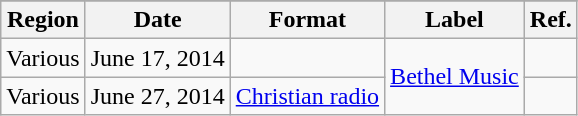<table class="wikitable plainrowheaders">
<tr>
</tr>
<tr>
<th scope="col">Region</th>
<th scope="col">Date</th>
<th scope="col">Format</th>
<th scope="col">Label</th>
<th scope="col">Ref.</th>
</tr>
<tr>
<td>Various</td>
<td>June 17, 2014</td>
<td></td>
<td rowspan="2"><a href='#'>Bethel Music</a></td>
<td></td>
</tr>
<tr>
<td>Various</td>
<td>June 27, 2014</td>
<td><a href='#'>Christian radio</a></td>
<td></td>
</tr>
</table>
